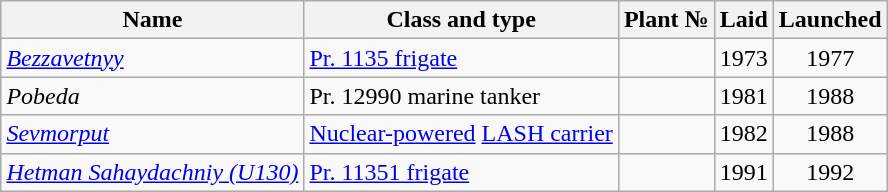<table class="wikitable sortable" style="margin:1em auto;">
<tr>
<th>Name</th>
<th>Class and type</th>
<th>Plant №</th>
<th>Laid</th>
<th>Launched</th>
</tr>
<tr>
<td><em><a href='#'>Bezzavetnyy</a></em></td>
<td><a href='#'>Pr. 1135 frigate</a></td>
<td></td>
<td align="center">1973</td>
<td align="center">1977</td>
</tr>
<tr>
<td><em>Pobeda</em></td>
<td>Pr. 12990 marine tanker</td>
<td></td>
<td align="center">1981</td>
<td align="center">1988</td>
</tr>
<tr>
<td><em><a href='#'>Sevmorput</a></em></td>
<td><a href='#'>Nuclear-powered</a> <a href='#'>LASH carrier</a></td>
<td></td>
<td align="center">1982</td>
<td align="center">1988</td>
</tr>
<tr>
<td><em><a href='#'>Hetman Sahaydachniy (U130)</a></em></td>
<td><a href='#'>Pr. 11351 frigate</a></td>
<td></td>
<td align="center">1991</td>
<td align="center">1992</td>
</tr>
</table>
